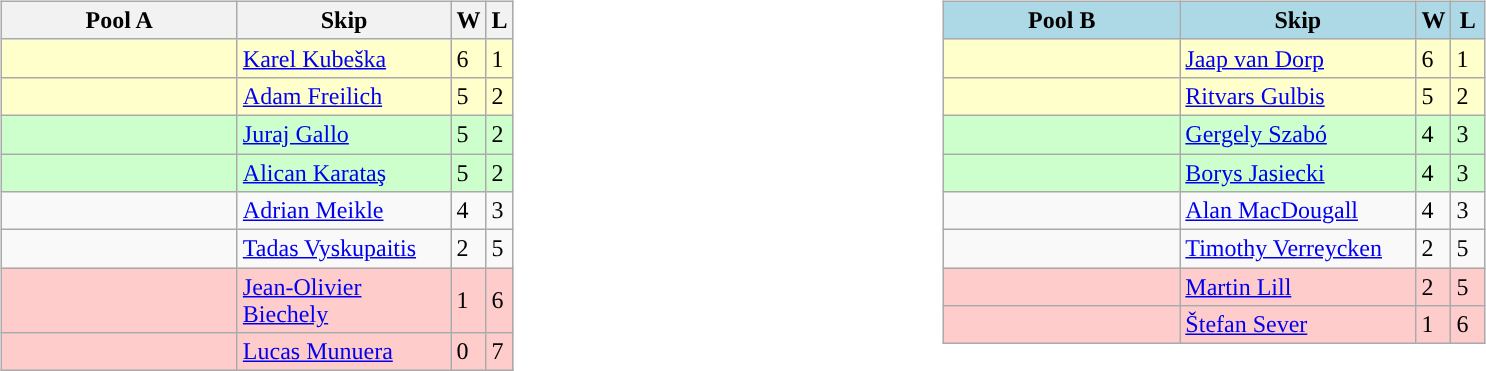<table>
<tr>
<td valign=top width=10%><br><table class=wikitable>
<tr>
<th width=150>Pool A</th>
<th width=135>Skip</th>
<th>W</th>
<th>L</th>
</tr>
<tr style="background:#ffffcc">
<td></td>
<td><a href='#'>Karel Kubeška</a></td>
<td>6</td>
<td>1</td>
</tr>
<tr style="background:#ffffcc">
<td></td>
<td><a href='#'>Adam Freilich</a></td>
<td>5</td>
<td>2</td>
</tr>
<tr style="background:#ccffcc">
<td></td>
<td><a href='#'>Juraj Gallo</a></td>
<td>5</td>
<td>2</td>
</tr>
<tr style="background:#ccffcc">
<td></td>
<td><a href='#'>Alican Karataş</a></td>
<td>5</td>
<td>2</td>
</tr>
<tr>
<td></td>
<td><a href='#'>Adrian Meikle</a></td>
<td>4</td>
<td>3</td>
</tr>
<tr>
<td></td>
<td><a href='#'>Tadas Vyskupaitis</a></td>
<td>2</td>
<td>5</td>
</tr>
<tr style="background:#ffcccc">
<td></td>
<td><a href='#'>Jean-Olivier Biechely</a></td>
<td>1</td>
<td>6</td>
</tr>
<tr style="background:#ffcccc">
<td></td>
<td><a href='#'>Lucas Munuera</a></td>
<td>0</td>
<td>7</td>
</tr>
</table>
</td>
<td valign=top width=10%><br><table class=wikitable>
<tr>
<th style="background: #ADD8E6;" width=150>Pool B</th>
<th style="background: #ADD8E6;" width=150>Skip</th>
<th style="background: #ADD8E6;" width=15>W</th>
<th style="background: #ADD8E6;" width=15>L</th>
</tr>
<tr style="background:#ffffcc">
<td></td>
<td><a href='#'>Jaap van Dorp</a></td>
<td>6</td>
<td>1</td>
</tr>
<tr style="background:#ffffcc">
<td></td>
<td><a href='#'>Ritvars Gulbis</a></td>
<td>5</td>
<td>2</td>
</tr>
<tr style="background:#ccffcc">
<td></td>
<td><a href='#'>Gergely Szabó</a></td>
<td>4</td>
<td>3</td>
</tr>
<tr style="background:#ccffcc">
<td></td>
<td><a href='#'>Borys Jasiecki</a></td>
<td>4</td>
<td>3</td>
</tr>
<tr>
<td></td>
<td><a href='#'>Alan MacDougall</a></td>
<td>4</td>
<td>3</td>
</tr>
<tr>
<td></td>
<td><a href='#'>Timothy Verreycken</a></td>
<td>2</td>
<td>5</td>
</tr>
<tr style="background:#ffcccc">
<td></td>
<td><a href='#'>Martin Lill</a></td>
<td>2</td>
<td>5</td>
</tr>
<tr style="background:#ffcccc">
<td></td>
<td><a href='#'>Štefan Sever</a></td>
<td>1</td>
<td>6</td>
</tr>
</table>
</td>
</tr>
</table>
